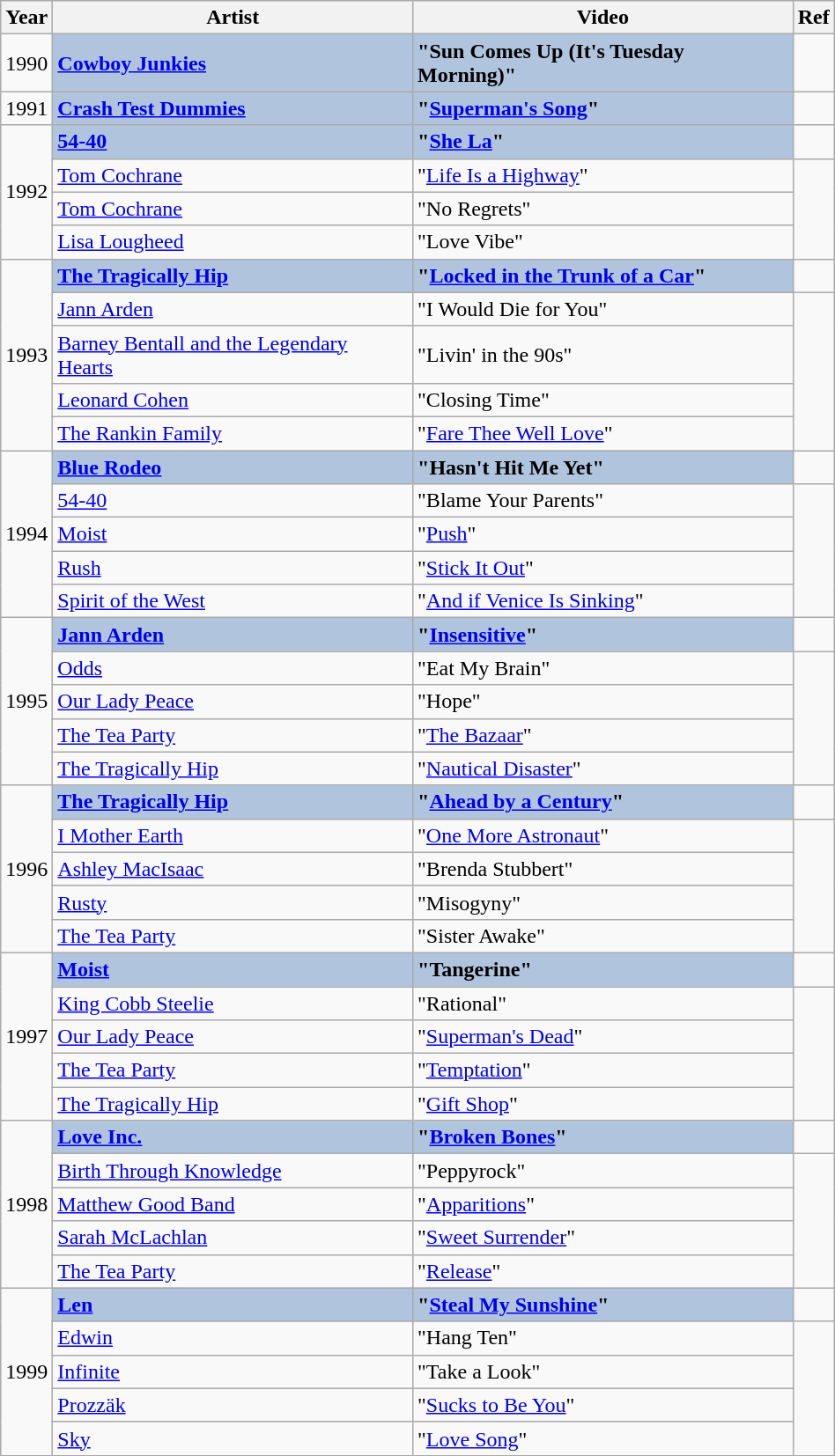<table class="wikitable" width=50%>
<tr>
<th>Year</th>
<th>Artist</th>
<th>Video</th>
<th>Ref</th>
</tr>
<tr>
<td>1990</td>
<td style="background:#B0C4DE;"><strong><a href='#'>Cowboy Junkies</a></strong></td>
<td style="background:#B0C4DE;"><strong>"Sun Comes Up (It's Tuesday Morning)"</strong></td>
<td></td>
</tr>
<tr>
<td>1991</td>
<td style="background:#B0C4DE;"><strong><a href='#'>Crash Test Dummies</a></strong></td>
<td style="background:#B0C4DE;"><strong>"<a href='#'>Superman's Song</a>"</strong></td>
<td></td>
</tr>
<tr>
<td rowspan=4>1992</td>
<td style="background:#B0C4DE;"><strong><a href='#'>54-40</a></strong></td>
<td style="background:#B0C4DE;"><strong>"<a href='#'>She La</a>"</strong></td>
<td></td>
</tr>
<tr>
<td><a href='#'>Tom Cochrane</a></td>
<td>"<a href='#'>Life Is a Highway</a>"</td>
<td rowspan=3></td>
</tr>
<tr>
<td><a href='#'>Tom Cochrane</a></td>
<td>"No Regrets"</td>
</tr>
<tr>
<td><a href='#'>Lisa Lougheed</a></td>
<td>"Love Vibe"</td>
</tr>
<tr>
<td rowspan=5>1993</td>
<td style="background:#B0C4DE;"><strong><a href='#'>The Tragically Hip</a></strong></td>
<td style="background:#B0C4DE;"><strong>"<a href='#'>Locked in the Trunk of a Car</a>"</strong></td>
<td></td>
</tr>
<tr>
<td><a href='#'>Jann Arden</a></td>
<td>"I Would Die for You"</td>
<td rowspan=4></td>
</tr>
<tr>
<td><a href='#'>Barney Bentall and the Legendary Hearts</a></td>
<td>"Livin' in the 90s"</td>
</tr>
<tr>
<td><a href='#'>Leonard Cohen</a></td>
<td>"Closing Time"</td>
</tr>
<tr>
<td><a href='#'>The Rankin Family</a></td>
<td>"<a href='#'>Fare Thee Well Love</a>"</td>
</tr>
<tr>
<td rowspan=5>1994</td>
<td style="background:#B0C4DE;"><strong><a href='#'>Blue Rodeo</a></strong></td>
<td style="background:#B0C4DE;"><strong>"Hasn't Hit Me Yet"</strong></td>
<td></td>
</tr>
<tr>
<td><a href='#'>54-40</a></td>
<td>"Blame Your Parents"</td>
<td rowspan=4></td>
</tr>
<tr>
<td><a href='#'>Moist</a></td>
<td>"<a href='#'>Push</a>"</td>
</tr>
<tr>
<td><a href='#'>Rush</a></td>
<td>"<a href='#'>Stick It Out</a>"</td>
</tr>
<tr>
<td><a href='#'>Spirit of the West</a></td>
<td>"<a href='#'>And if Venice Is Sinking</a>"</td>
</tr>
<tr>
<td rowspan=5>1995</td>
<td style="background:#B0C4DE;"><strong><a href='#'>Jann Arden</a></strong></td>
<td style="background:#B0C4DE;"><strong>"<a href='#'>Insensitive</a>"</strong></td>
<td></td>
</tr>
<tr>
<td><a href='#'>Odds</a></td>
<td>"Eat My Brain"</td>
<td rowspan=4></td>
</tr>
<tr>
<td><a href='#'>Our Lady Peace</a></td>
<td>"Hope"</td>
</tr>
<tr>
<td><a href='#'>The Tea Party</a></td>
<td>"<a href='#'>The Bazaar</a>"</td>
</tr>
<tr>
<td><a href='#'>The Tragically Hip</a></td>
<td>"<a href='#'>Nautical Disaster</a>"</td>
</tr>
<tr>
<td rowspan=5>1996</td>
<td style="background:#B0C4DE;"><strong><a href='#'>The Tragically Hip</a></strong></td>
<td style="background:#B0C4DE;"><strong>"<a href='#'>Ahead by a Century</a>"</strong></td>
<td></td>
</tr>
<tr>
<td><a href='#'>I Mother Earth</a></td>
<td>"<a href='#'>One More Astronaut</a>"</td>
<td rowspan=4></td>
</tr>
<tr>
<td><a href='#'>Ashley MacIsaac</a></td>
<td>"Brenda Stubbert"</td>
</tr>
<tr>
<td><a href='#'>Rusty</a></td>
<td>"Misogyny"</td>
</tr>
<tr>
<td><a href='#'>The Tea Party</a></td>
<td>"Sister Awake"</td>
</tr>
<tr>
<td rowspan=5>1997</td>
<td style="background:#B0C4DE;"><strong><a href='#'>Moist</a></strong></td>
<td style="background:#B0C4DE;"><strong>"Tangerine"</strong></td>
<td></td>
</tr>
<tr>
<td><a href='#'>King Cobb Steelie</a></td>
<td>"Rational"</td>
<td rowspan=4></td>
</tr>
<tr>
<td><a href='#'>Our Lady Peace</a></td>
<td>"<a href='#'>Superman's Dead</a>"</td>
</tr>
<tr>
<td><a href='#'>The Tea Party</a></td>
<td>"<a href='#'>Temptation</a>"</td>
</tr>
<tr>
<td><a href='#'>The Tragically Hip</a></td>
<td>"<a href='#'>Gift Shop</a>"</td>
</tr>
<tr>
<td rowspan=5>1998</td>
<td style="background:#B0C4DE;"><strong><a href='#'>Love Inc.</a></strong></td>
<td style="background:#B0C4DE;"><strong>"<a href='#'>Broken Bones</a>"</strong></td>
<td></td>
</tr>
<tr>
<td><a href='#'>Birth Through Knowledge</a></td>
<td>"Peppyrock"</td>
<td rowspan=4></td>
</tr>
<tr>
<td><a href='#'>Matthew Good Band</a></td>
<td>"<a href='#'>Apparitions</a>"</td>
</tr>
<tr>
<td><a href='#'>Sarah McLachlan</a></td>
<td>"<a href='#'>Sweet Surrender</a>"</td>
</tr>
<tr>
<td><a href='#'>The Tea Party</a></td>
<td>"<a href='#'>Release</a>"</td>
</tr>
<tr>
<td rowspan=5>1999</td>
<td style="background:#B0C4DE;"><strong><a href='#'>Len</a></strong></td>
<td style="background:#B0C4DE;"><strong>"<a href='#'>Steal My Sunshine</a>"</strong></td>
<td></td>
</tr>
<tr>
<td><a href='#'>Edwin</a></td>
<td>"Hang Ten"</td>
<td rowspan=4></td>
</tr>
<tr>
<td><a href='#'>Infinite</a></td>
<td>"Take a Look"</td>
</tr>
<tr>
<td><a href='#'>Prozzäk</a></td>
<td>"<a href='#'>Sucks to Be You</a>"</td>
</tr>
<tr>
<td><a href='#'>Sky</a></td>
<td>"<a href='#'>Love Song</a>"</td>
</tr>
</table>
